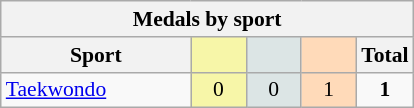<table class="wikitable" style="font-size:90%; text-align:center;">
<tr>
<th colspan="5">Medals by sport</th>
</tr>
<tr>
<th width="120">Sport</th>
<th scope="col" width="30" style="background:#F7F6A8;"></th>
<th scope="col" width="30" style="background:#DCE5E5;"></th>
<th scope="col" width="30" style="background:#FFDAB9;"></th>
<th width="30">Total</th>
</tr>
<tr>
<td align="left"><a href='#'>Taekwondo</a></td>
<td style="background:#F7F6A8;">0</td>
<td style="background:#DCE5E5;">0</td>
<td style="background:#FFDAB9;">1</td>
<td><strong>1</strong></td>
</tr>
</table>
